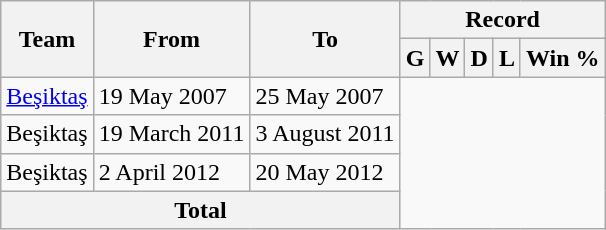<table class="wikitable" style="text-align: center">
<tr>
<th rowspan="2">Team</th>
<th rowspan="2">From</th>
<th rowspan="2">To</th>
<th colspan="5">Record</th>
</tr>
<tr>
<th>G</th>
<th>W</th>
<th>D</th>
<th>L</th>
<th>Win %</th>
</tr>
<tr |->
<td align=left><a href='#'>Beşiktaş</a></td>
<td align=left>19 May 2007</td>
<td align=left>25 May 2007<br></td>
</tr>
<tr>
<td align=left>Beşiktaş</td>
<td align=left>19 March 2011</td>
<td align=left>3 August 2011<br></td>
</tr>
<tr>
<td align=left>Beşiktaş</td>
<td align=left>2 April 2012</td>
<td align=left>20 May 2012<br></td>
</tr>
<tr>
<th colspan="3">Total<br>  </th>
</tr>
</table>
